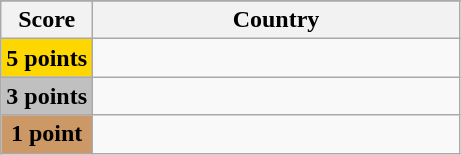<table class="wikitable">
<tr>
</tr>
<tr>
<th scope="col" width="20%">Score</th>
<th scope="col">Country</th>
</tr>
<tr>
<th scope="row" style="background:gold">5 points</th>
<td></td>
</tr>
<tr>
<th scope="row" style="background:silver">3 points</th>
<td></td>
</tr>
<tr>
<th scope="row" style="background:#CC9966">1 point</th>
<td></td>
</tr>
</table>
